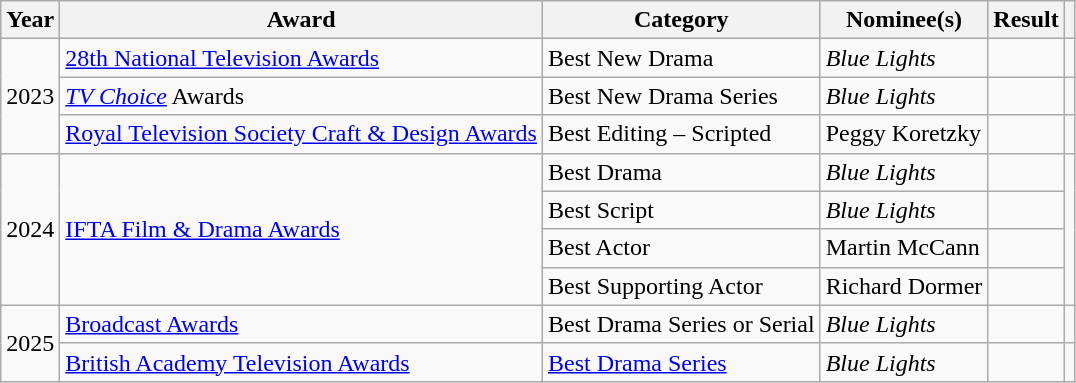<table class="wikitable">
<tr>
<th>Year</th>
<th>Award</th>
<th>Category</th>
<th>Nominee(s)</th>
<th>Result</th>
<th></th>
</tr>
<tr>
<td rowspan="3">2023</td>
<td><a href='#'>28th National Television Awards</a></td>
<td>Best New Drama</td>
<td><em>Blue Lights</em></td>
<td></td>
<td align="center"></td>
</tr>
<tr>
<td><em><a href='#'>TV Choice</a></em> Awards</td>
<td>Best New Drama Series</td>
<td><em>Blue Lights</em></td>
<td></td>
<td align="center"></td>
</tr>
<tr>
<td><a href='#'>Royal Television Society Craft & Design Awards</a></td>
<td>Best Editing – Scripted</td>
<td>Peggy Koretzky</td>
<td></td>
<td align="center"></td>
</tr>
<tr>
<td rowspan="4">2024</td>
<td rowspan="4"><a href='#'>IFTA Film & Drama Awards</a></td>
<td>Best Drama</td>
<td><em>Blue Lights</em></td>
<td></td>
<td rowspan="4" align="center"></td>
</tr>
<tr>
<td>Best Script</td>
<td><em>Blue Lights</em></td>
<td></td>
</tr>
<tr>
<td>Best Actor</td>
<td>Martin McCann</td>
<td></td>
</tr>
<tr>
<td>Best Supporting Actor</td>
<td>Richard Dormer</td>
<td></td>
</tr>
<tr>
<td rowspan= "2">2025</td>
<td row span "1"><a href='#'>Broadcast Awards</a></td>
<td>Best Drama Series or Serial</td>
<td><em>Blue Lights</em></td>
<td></td>
<td align="center"></td>
</tr>
<tr>
<td><a href='#'>British Academy Television Awards</a></td>
<td><a href='#'>Best Drama Series</a></td>
<td><em>Blue Lights</em></td>
<td></td>
<td align="center"></td>
</tr>
</table>
